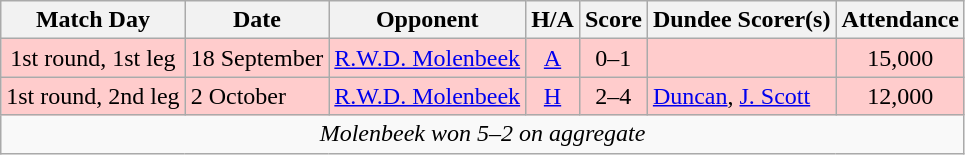<table class="wikitable" style="text-align:center">
<tr>
<th>Match Day</th>
<th>Date</th>
<th>Opponent</th>
<th>H/A</th>
<th>Score</th>
<th>Dundee Scorer(s)</th>
<th>Attendance</th>
</tr>
<tr bgcolor="#FFCCCC">
<td>1st round, 1st leg</td>
<td align="left">18 September</td>
<td align="left"> <a href='#'>R.W.D. Molenbeek</a></td>
<td><a href='#'>A</a></td>
<td>0–1</td>
<td align="left"></td>
<td>15,000</td>
</tr>
<tr bgcolor="#FFCCCC">
<td>1st round, 2nd leg</td>
<td align="left">2 October</td>
<td align="left"> <a href='#'>R.W.D. Molenbeek</a></td>
<td><a href='#'>H</a></td>
<td>2–4</td>
<td align="left"><a href='#'>Duncan</a>, <a href='#'>J. Scott</a></td>
<td>12,000</td>
</tr>
<tr>
<td colspan="7"><em>Molenbeek won 5–2 on aggregate</em></td>
</tr>
</table>
